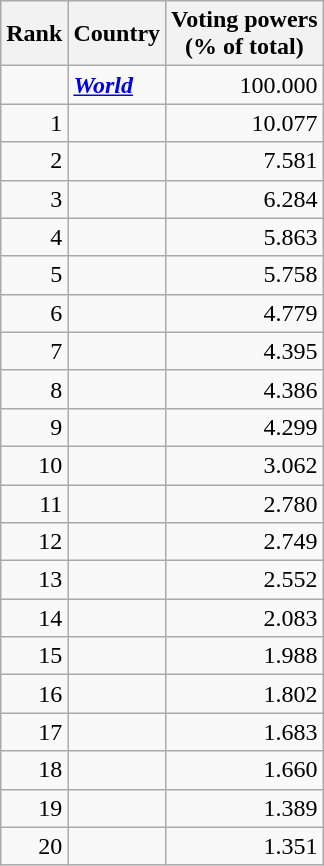<table class="wikitable sortable" style="text-align: right">
<tr>
<th>Rank</th>
<th>Country</th>
<th>Voting powers<br>(% of total)</th>
</tr>
<tr>
<td></td>
<td align=left><strong><em><a href='#'>World</a></em></strong></td>
<td>100.000</td>
</tr>
<tr>
<td>1</td>
<td align=left></td>
<td>10.077</td>
</tr>
<tr>
<td>2</td>
<td align=left></td>
<td>7.581</td>
</tr>
<tr>
<td>3</td>
<td align=left></td>
<td>6.284</td>
</tr>
<tr>
<td>4</td>
<td align=left></td>
<td>5.863</td>
</tr>
<tr>
<td>5</td>
<td align=left></td>
<td>5.758</td>
</tr>
<tr>
<td>6</td>
<td align=left></td>
<td>4.779</td>
</tr>
<tr>
<td>7</td>
<td align=left></td>
<td>4.395</td>
</tr>
<tr>
<td>8</td>
<td align=left></td>
<td>4.386</td>
</tr>
<tr>
<td>9</td>
<td align=left></td>
<td>4.299</td>
</tr>
<tr>
<td>10</td>
<td align=left></td>
<td>3.062</td>
</tr>
<tr>
<td>11</td>
<td align=left></td>
<td>2.780</td>
</tr>
<tr>
<td>12</td>
<td align=left></td>
<td>2.749</td>
</tr>
<tr>
<td>13</td>
<td align=left></td>
<td>2.552</td>
</tr>
<tr>
<td>14</td>
<td align=left></td>
<td>2.083</td>
</tr>
<tr>
<td>15</td>
<td align=left></td>
<td>1.988</td>
</tr>
<tr>
<td>16</td>
<td align=left></td>
<td>1.802</td>
</tr>
<tr>
<td>17</td>
<td align=left></td>
<td>1.683</td>
</tr>
<tr>
<td>18</td>
<td align=left></td>
<td>1.660</td>
</tr>
<tr>
<td>19</td>
<td align=left></td>
<td>1.389</td>
</tr>
<tr>
<td>20</td>
<td align=left></td>
<td>1.351</td>
</tr>
</table>
